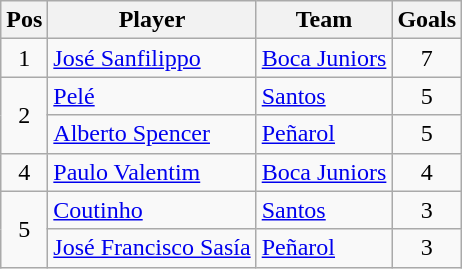<table class="wikitable" style="text-align: left;">
<tr>
<th>Pos</th>
<th>Player</th>
<th>Team</th>
<th>Goals</th>
</tr>
<tr>
<td align=center>1</td>
<td> <a href='#'>José Sanfilippo</a></td>
<td> <a href='#'>Boca Juniors</a></td>
<td align=center>7</td>
</tr>
<tr>
<td align=center rowspan=2>2</td>
<td> <a href='#'>Pelé</a></td>
<td> <a href='#'>Santos</a></td>
<td align=center>5</td>
</tr>
<tr>
<td> <a href='#'>Alberto Spencer</a></td>
<td> <a href='#'>Peñarol</a></td>
<td align=center>5</td>
</tr>
<tr>
<td align=center>4</td>
<td> <a href='#'>Paulo Valentim</a></td>
<td> <a href='#'>Boca Juniors</a></td>
<td align=center>4</td>
</tr>
<tr>
<td align=center rowspan=2>5</td>
<td> <a href='#'>Coutinho</a></td>
<td> <a href='#'>Santos</a></td>
<td align=center>3</td>
</tr>
<tr>
<td> <a href='#'>José Francisco Sasía</a></td>
<td> <a href='#'>Peñarol</a></td>
<td align=center>3</td>
</tr>
</table>
